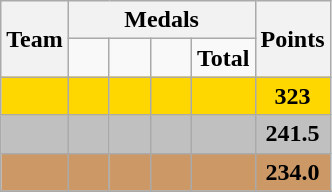<table class="wikitable" style="text-align:center;">
<tr>
<th rowspan=2>Team</th>
<th colspan=4>Medals</th>
<th rowspan=2>Points</th>
</tr>
<tr>
<td width=20px></td>
<td width=20px></td>
<td width=20px></td>
<td><strong>Total</strong></td>
</tr>
<tr bgcolor=gold>
<td align=left></td>
<td></td>
<td></td>
<td></td>
<td></td>
<td><strong>323</strong></td>
</tr>
<tr bgcolor=silver>
<td align=left></td>
<td></td>
<td></td>
<td></td>
<td></td>
<td><strong>241.5</strong></td>
</tr>
<tr bgcolor="CC9966">
<td align=left></td>
<td></td>
<td></td>
<td></td>
<td></td>
<td><strong>234.0</strong></td>
</tr>
<tr>
</tr>
</table>
